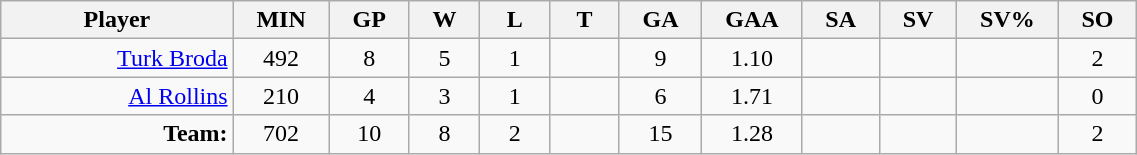<table class="wikitable sortable" width="60%">
<tr>
<th bgcolor="#DDDDFF" width="10%">Player</th>
<th width="3%" bgcolor="#DDDDFF">MIN</th>
<th width="3%" bgcolor="#DDDDFF">GP</th>
<th width="3%" bgcolor="#DDDDFF">W</th>
<th width="3%" bgcolor="#DDDDFF">L</th>
<th width="3%" bgcolor="#DDDDFF">T</th>
<th width="3%" bgcolor="#DDDDFF">GA</th>
<th width="3%" bgcolor="#DDDDFF">GAA</th>
<th width="3%" bgcolor="#DDDDFF">SA</th>
<th width="3%" bgcolor="#DDDDFF">SV</th>
<th width="3%" bgcolor="#DDDDFF">SV%</th>
<th width="3%" bgcolor="#DDDDFF">SO</th>
</tr>
<tr align="center">
<td align="right"><a href='#'>Turk Broda</a></td>
<td>492</td>
<td>8</td>
<td>5</td>
<td>1</td>
<td></td>
<td>9</td>
<td>1.10</td>
<td></td>
<td></td>
<td></td>
<td>2</td>
</tr>
<tr align="center">
<td align="right"><a href='#'>Al Rollins</a></td>
<td>210</td>
<td>4</td>
<td>3</td>
<td>1</td>
<td></td>
<td>6</td>
<td>1.71</td>
<td></td>
<td></td>
<td></td>
<td>0</td>
</tr>
<tr align="center">
<td align="right"><strong>Team:</strong></td>
<td>702</td>
<td>10</td>
<td>8</td>
<td>2</td>
<td></td>
<td>15</td>
<td>1.28</td>
<td></td>
<td></td>
<td></td>
<td>2</td>
</tr>
</table>
